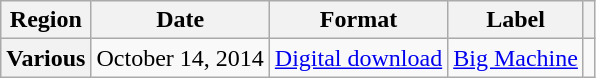<table class="wikitable plainrowheaders">
<tr>
<th scope="col">Region</th>
<th scope="col">Date</th>
<th scope="col">Format</th>
<th scope="col">Label</th>
<th scope="col"></th>
</tr>
<tr>
<th scope="row">Various</th>
<td>October 14, 2014</td>
<td><a href='#'>Digital download</a></td>
<td><a href='#'>Big Machine</a></td>
<td align="center"></td>
</tr>
</table>
